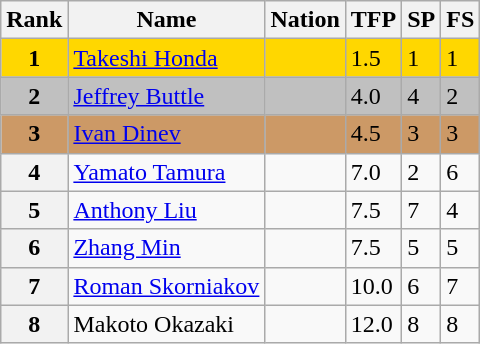<table class="wikitable">
<tr>
<th>Rank</th>
<th>Name</th>
<th>Nation</th>
<th>TFP</th>
<th>SP</th>
<th>FS</th>
</tr>
<tr bgcolor="gold">
<td align="center"><strong>1</strong></td>
<td><a href='#'>Takeshi Honda</a></td>
<td></td>
<td>1.5</td>
<td>1</td>
<td>1</td>
</tr>
<tr bgcolor="silver">
<td align="center"><strong>2</strong></td>
<td><a href='#'>Jeffrey Buttle</a></td>
<td></td>
<td>4.0</td>
<td>4</td>
<td>2</td>
</tr>
<tr bgcolor="cc9966">
<td align="center"><strong>3</strong></td>
<td><a href='#'>Ivan Dinev</a></td>
<td></td>
<td>4.5</td>
<td>3</td>
<td>3</td>
</tr>
<tr>
<th>4</th>
<td><a href='#'>Yamato Tamura</a></td>
<td></td>
<td>7.0</td>
<td>2</td>
<td>6</td>
</tr>
<tr>
<th>5</th>
<td><a href='#'>Anthony Liu</a></td>
<td></td>
<td>7.5</td>
<td>7</td>
<td>4</td>
</tr>
<tr>
<th>6</th>
<td><a href='#'>Zhang Min</a></td>
<td></td>
<td>7.5</td>
<td>5</td>
<td>5</td>
</tr>
<tr>
<th>7</th>
<td><a href='#'>Roman Skorniakov</a></td>
<td></td>
<td>10.0</td>
<td>6</td>
<td>7</td>
</tr>
<tr>
<th>8</th>
<td>Makoto Okazaki</td>
<td></td>
<td>12.0</td>
<td>8</td>
<td>8</td>
</tr>
</table>
